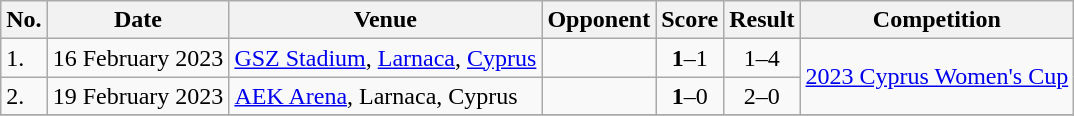<table class="wikitable">
<tr>
<th>No.</th>
<th>Date</th>
<th>Venue</th>
<th>Opponent</th>
<th>Score</th>
<th>Result</th>
<th>Competition</th>
</tr>
<tr>
<td>1.</td>
<td>16 February 2023</td>
<td><a href='#'>GSZ Stadium</a>, <a href='#'>Larnaca</a>, <a href='#'>Cyprus</a></td>
<td></td>
<td align=center><strong>1</strong>–1</td>
<td align=center>1–4</td>
<td rowspan=2><a href='#'>2023 Cyprus Women's Cup</a></td>
</tr>
<tr>
<td>2.</td>
<td>19 February 2023</td>
<td><a href='#'>AEK Arena</a>, Larnaca, Cyprus</td>
<td></td>
<td align=center><strong>1</strong>–0</td>
<td align=center>2–0</td>
</tr>
<tr>
</tr>
</table>
